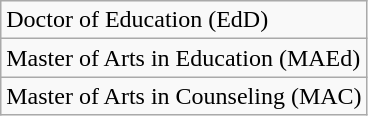<table class="wikitable">
<tr>
<td>Doctor of Education (EdD)</td>
</tr>
<tr>
<td>Master of Arts in Education (MAEd)</td>
</tr>
<tr>
<td>Master of Arts in Counseling (MAC)</td>
</tr>
</table>
